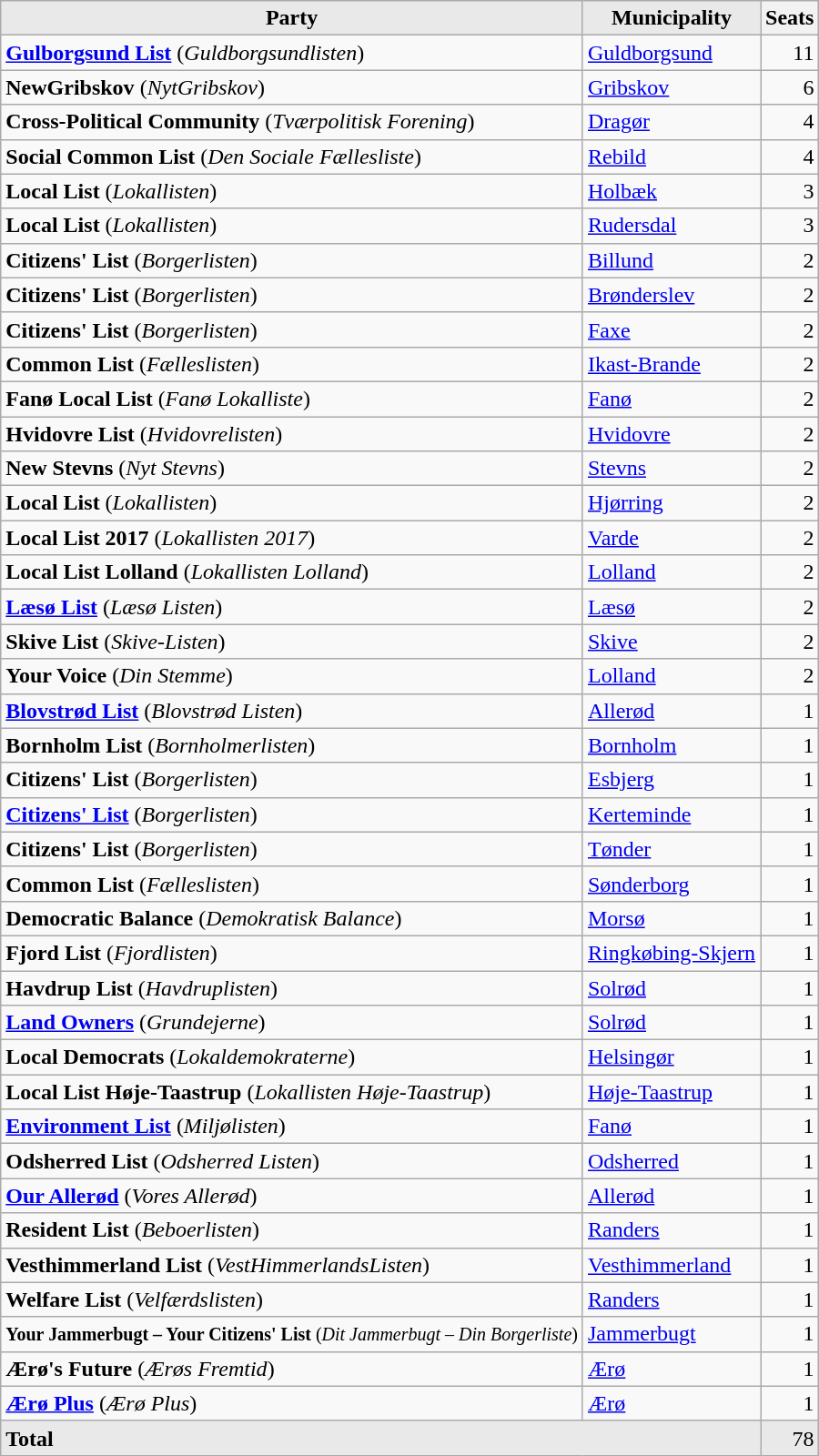<table class="wikitable sortable mw-collapsible mw-collapsed">
<tr>
<th style="background-color:#E9E9E9">Party</th>
<th style="background-color:#E9E9E9">Municipality</th>
<th style="background-color":#E9E9E9">Seats</th>
</tr>
<tr>
<td><strong><a href='#'>Gulborgsund List</a></strong> (<em>Guldborgsundlisten</em>)</td>
<td align="left"><a href='#'>Guldborgsund</a></td>
<td align="right">11</td>
</tr>
<tr>
<td><strong>NewGribskov</strong> (<em>NytGribskov</em>)</td>
<td align="left"><a href='#'>Gribskov</a></td>
<td align="right">6</td>
</tr>
<tr>
<td><strong>Cross-Political Community</strong> (<em>Tværpolitisk Forening</em>)</td>
<td align="left"><a href='#'>Dragør</a></td>
<td align="right">4</td>
</tr>
<tr>
<td><strong>Social Common List</strong> (<em>Den Sociale Fællesliste</em>)</td>
<td align="left"><a href='#'>Rebild</a></td>
<td align="right">4</td>
</tr>
<tr>
<td><strong>Local List</strong> (<em>Lokallisten</em>)</td>
<td align="left"><a href='#'>Holbæk</a></td>
<td align="right">3</td>
</tr>
<tr>
<td><strong>Local List</strong> (<em>Lokallisten</em>)</td>
<td align="left"><a href='#'>Rudersdal</a></td>
<td align="right">3</td>
</tr>
<tr>
<td><strong>Citizens' List</strong> (<em>Borgerlisten</em>)</td>
<td align="left"><a href='#'>Billund</a></td>
<td align="right">2</td>
</tr>
<tr>
<td><strong>Citizens' List</strong> (<em>Borgerlisten</em>)</td>
<td align="left"><a href='#'>Brønderslev</a></td>
<td align="right">2</td>
</tr>
<tr>
<td><strong>Citizens' List</strong> (<em>Borgerlisten</em>)</td>
<td align="left"><a href='#'>Faxe</a></td>
<td align="right">2</td>
</tr>
<tr>
<td><strong>Common List</strong> (<em>Fælleslisten</em>)</td>
<td align="left"><a href='#'>Ikast-Brande</a></td>
<td align="right">2</td>
</tr>
<tr>
<td><strong>Fanø Local List</strong> (<em>Fanø Lokalliste</em>)</td>
<td align="left"><a href='#'>Fanø</a></td>
<td align="right">2</td>
</tr>
<tr>
<td><strong>Hvidovre List</strong> (<em>Hvidovrelisten</em>)</td>
<td align="left"><a href='#'>Hvidovre</a></td>
<td align="right">2</td>
</tr>
<tr>
<td><strong>New Stevns</strong> (<em>Nyt Stevns</em>)</td>
<td align="left"><a href='#'>Stevns</a></td>
<td align="right">2</td>
</tr>
<tr>
<td><strong>Local List</strong> (<em>Lokallisten</em>)</td>
<td align="left"><a href='#'>Hjørring</a></td>
<td align="right">2</td>
</tr>
<tr>
<td><strong>Local List 2017</strong> (<em>Lokallisten 2017</em>)</td>
<td align="left"><a href='#'>Varde</a></td>
<td align="right">2</td>
</tr>
<tr>
<td><strong>Local List Lolland</strong> (<em>Lokallisten Lolland</em>)</td>
<td align="left"><a href='#'>Lolland</a></td>
<td align="right">2</td>
</tr>
<tr>
<td><strong><a href='#'>Læsø List</a></strong> (<em>Læsø Listen</em>)</td>
<td align="left"><a href='#'>Læsø</a></td>
<td align="right">2</td>
</tr>
<tr>
<td><strong>Skive List</strong> (<em>Skive-Listen</em>)</td>
<td align="left"><a href='#'>Skive</a></td>
<td align="right">2</td>
</tr>
<tr>
<td><strong>Your Voice</strong> (<em>Din Stemme</em>)</td>
<td align="left"><a href='#'>Lolland</a></td>
<td align="right">2</td>
</tr>
<tr>
<td><strong><a href='#'>Blovstrød List</a></strong> (<em>Blovstrød Listen</em>)</td>
<td align="left"><a href='#'>Allerød</a></td>
<td align="right">1</td>
</tr>
<tr>
<td><strong>Bornholm List</strong> (<em>Bornholmerlisten</em>)</td>
<td align="left"><a href='#'>Bornholm</a></td>
<td align="right">1</td>
</tr>
<tr>
<td><strong>Citizens' List</strong> (<em>Borgerlisten</em>)</td>
<td align="left"><a href='#'>Esbjerg</a></td>
<td align="right">1</td>
</tr>
<tr>
<td><strong><a href='#'>Citizens' List</a></strong> (<em>Borgerlisten</em>)</td>
<td align="left"><a href='#'>Kerteminde</a></td>
<td align="right">1</td>
</tr>
<tr>
<td><strong>Citizens' List</strong> (<em>Borgerlisten</em>)</td>
<td align="left"><a href='#'>Tønder</a></td>
<td align="right">1</td>
</tr>
<tr>
<td><strong>Common List</strong> (<em>Fælleslisten</em>)</td>
<td align="left"><a href='#'>Sønderborg</a></td>
<td align="right">1</td>
</tr>
<tr>
<td><strong>Democratic Balance</strong> (<em>Demokratisk Balance</em>)</td>
<td align="left"><a href='#'>Morsø</a></td>
<td align="right">1</td>
</tr>
<tr>
<td><strong>Fjord List</strong> (<em>Fjordlisten</em>)</td>
<td align="left"><a href='#'>Ringkøbing-Skjern</a></td>
<td align="right">1</td>
</tr>
<tr>
<td><strong>Havdrup List</strong> (<em>Havdruplisten</em>)</td>
<td align="left"><a href='#'>Solrød</a></td>
<td align="right">1</td>
</tr>
<tr>
<td><strong><a href='#'>Land Owners</a></strong> (<em>Grundejerne</em>)</td>
<td align="left"><a href='#'>Solrød</a></td>
<td align="right">1</td>
</tr>
<tr>
<td><strong>Local Democrats</strong> (<em>Lokaldemokraterne</em>)</td>
<td align="left"><a href='#'>Helsingør</a></td>
<td align="right">1</td>
</tr>
<tr>
<td><strong>Local List Høje-Taastrup</strong> (<em>Lokallisten Høje-Taastrup</em>)</td>
<td align="left"><a href='#'>Høje-Taastrup</a></td>
<td align="right">1</td>
</tr>
<tr>
<td><strong><a href='#'>Environment List</a></strong> (<em>Miljølisten</em>)</td>
<td align="left"><a href='#'>Fanø</a></td>
<td align="right">1</td>
</tr>
<tr>
<td><strong>Odsherred List</strong> (<em>Odsherred Listen</em>)</td>
<td align="left"><a href='#'>Odsherred</a></td>
<td align="right">1</td>
</tr>
<tr>
<td><strong><a href='#'>Our Allerød</a></strong> (<em>Vores Allerød</em>)</td>
<td align="left"><a href='#'>Allerød</a></td>
<td align="right">1</td>
</tr>
<tr>
<td><strong>Resident List</strong> (<em>Beboerlisten</em>)</td>
<td align="left"><a href='#'>Randers</a></td>
<td align="right">1</td>
</tr>
<tr>
<td><strong>Vesthimmerland List</strong> (<em>VestHimmerlandsListen</em>)</td>
<td align="left"><a href='#'>Vesthimmerland</a></td>
<td align="right">1</td>
</tr>
<tr>
<td><strong>Welfare List</strong> (<em>Velfærdslisten</em>)</td>
<td align="left"><a href='#'>Randers</a></td>
<td align="right">1</td>
</tr>
<tr>
<td><small><strong>Your Jammerbugt – Your Citizens' List</strong> (<em>Dit Jammerbugt – Din Borgerliste</em>) </small></td>
<td align="left"><a href='#'>Jammerbugt</a></td>
<td align="right">1</td>
</tr>
<tr>
<td><strong>Ærø's Future</strong> (<em>Ærøs Fremtid</em>)</td>
<td align="left"><a href='#'>Ærø</a></td>
<td align="right">1</td>
</tr>
<tr>
<td><strong><a href='#'>Ærø Plus</a></strong> (<em>Ærø Plus</em>)</td>
<td align="left"><a href='#'>Ærø</a></td>
<td align="right">1</td>
</tr>
<tr>
<td style="background-color:#E9E9E9" colspan="2"><strong>Total</strong></td>
<td align="right" style="background-color:#E9E9E9">78</td>
</tr>
</table>
